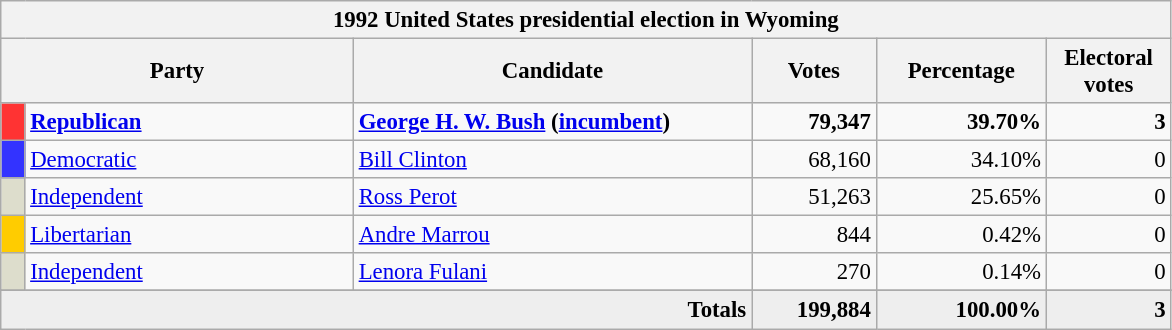<table class="wikitable" style="font-size: 95%;">
<tr>
<th colspan="6">1992 United States presidential election in Wyoming</th>
</tr>
<tr>
<th colspan="2" style="width: 15em">Party</th>
<th style="width: 17em">Candidate</th>
<th style="width: 5em">Votes</th>
<th style="width: 7em">Percentage</th>
<th style="width: 5em">Electoral votes</th>
</tr>
<tr>
<th style="background-color:#FF3333; width: 3px"></th>
<td style="width: 130px"><strong><a href='#'>Republican</a></strong></td>
<td><strong><a href='#'>George H. W. Bush</a> (<a href='#'>incumbent</a>)</strong></td>
<td align="right"><strong>79,347</strong></td>
<td align="right"><strong>39.70%</strong></td>
<td align="right"><strong>3</strong></td>
</tr>
<tr>
<th style="background-color:#3333FF; width: 3px"></th>
<td style="width: 130px"><a href='#'>Democratic</a></td>
<td><a href='#'>Bill Clinton</a></td>
<td align="right">68,160</td>
<td align="right">34.10%</td>
<td align="right">0</td>
</tr>
<tr>
<th style="background-color:#DDDDCC; width: 3px"></th>
<td style="width: 130px"><a href='#'>Independent</a></td>
<td><a href='#'>Ross Perot</a></td>
<td align="right">51,263</td>
<td align="right">25.65%</td>
<td align="right">0</td>
</tr>
<tr>
<th style="background-color:#FFCC00; width: 3px"></th>
<td style="width: 130px"><a href='#'>Libertarian</a></td>
<td><a href='#'>Andre Marrou</a></td>
<td align="right">844</td>
<td align="right">0.42%</td>
<td align="right">0</td>
</tr>
<tr>
<th style="background-color:#DDDDCC; width: 3px"></th>
<td style="width: 130px"><a href='#'>Independent</a></td>
<td><a href='#'>Lenora Fulani</a></td>
<td align="right">270</td>
<td align="right">0.14%</td>
<td align="right">0</td>
</tr>
<tr>
</tr>
<tr bgcolor="#EEEEEE">
<td colspan="3" align="right"><strong>Totals</strong></td>
<td align="right"><strong>199,884</strong></td>
<td align="right"><strong>100.00%</strong></td>
<td align="right"><strong>3</strong></td>
</tr>
</table>
